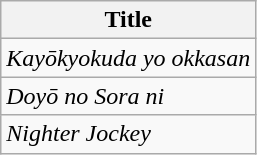<table class="wikitable">
<tr>
<th>Title</th>
</tr>
<tr>
<td><em>Kayōkyokuda yo okkasan</em></td>
</tr>
<tr>
<td><em>Doyō no Sora ni</em></td>
</tr>
<tr>
<td><em>Nighter Jockey</em></td>
</tr>
</table>
